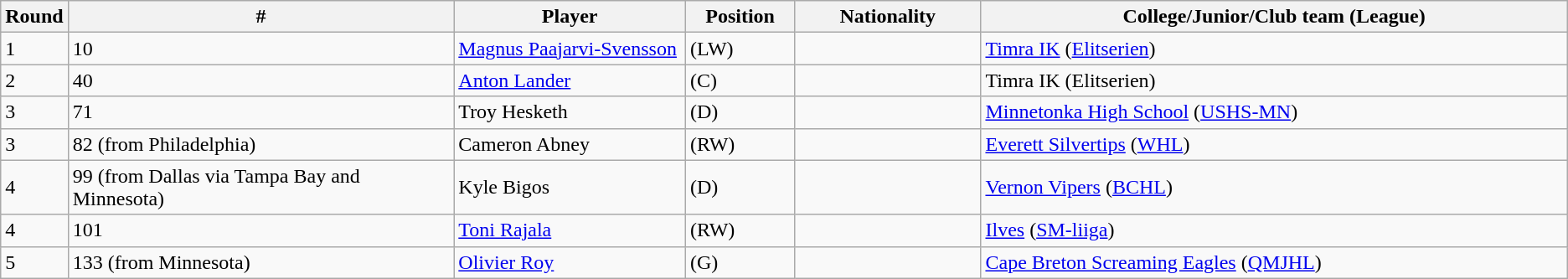<table class="wikitable">
<tr>
<th bgcolor="#DDDDFF" width="3.0%">Round</th>
<th bgcolor="#DDDDFF" width="25.0%">#</th>
<th bgcolor="#DDDDFF" width="15.0%">Player</th>
<th bgcolor="#DDDDFF" width="7.0%">Position</th>
<th bgcolor="#DDDDFF" width="12.0%">Nationality</th>
<th bgcolor="#DDDDFF" width="45.0%">College/Junior/Club team (League)</th>
</tr>
<tr>
<td>1</td>
<td>10</td>
<td><a href='#'>Magnus Paajarvi-Svensson</a></td>
<td>(LW)</td>
<td></td>
<td><a href='#'>Timra IK</a> (<a href='#'>Elitserien</a>)</td>
</tr>
<tr>
<td>2</td>
<td>40</td>
<td><a href='#'>Anton Lander</a></td>
<td>(C)</td>
<td></td>
<td>Timra IK (Elitserien)</td>
</tr>
<tr>
<td>3</td>
<td>71</td>
<td>Troy Hesketh</td>
<td>(D)</td>
<td></td>
<td><a href='#'>Minnetonka High School</a> (<a href='#'>USHS-MN</a>)</td>
</tr>
<tr>
<td>3</td>
<td>82 (from Philadelphia)</td>
<td>Cameron Abney</td>
<td>(RW)</td>
<td></td>
<td><a href='#'>Everett Silvertips</a> (<a href='#'>WHL</a>)</td>
</tr>
<tr>
<td>4</td>
<td>99 (from Dallas via Tampa Bay and Minnesota)</td>
<td>Kyle Bigos</td>
<td>(D)</td>
<td></td>
<td><a href='#'>Vernon Vipers</a> (<a href='#'>BCHL</a>)</td>
</tr>
<tr>
<td>4</td>
<td>101</td>
<td><a href='#'>Toni Rajala</a></td>
<td>(RW)</td>
<td></td>
<td><a href='#'>Ilves</a> (<a href='#'>SM-liiga</a>)</td>
</tr>
<tr>
<td>5</td>
<td>133 (from Minnesota)</td>
<td><a href='#'>Olivier Roy</a></td>
<td>(G)</td>
<td></td>
<td><a href='#'>Cape Breton Screaming Eagles</a> (<a href='#'>QMJHL</a>)</td>
</tr>
</table>
